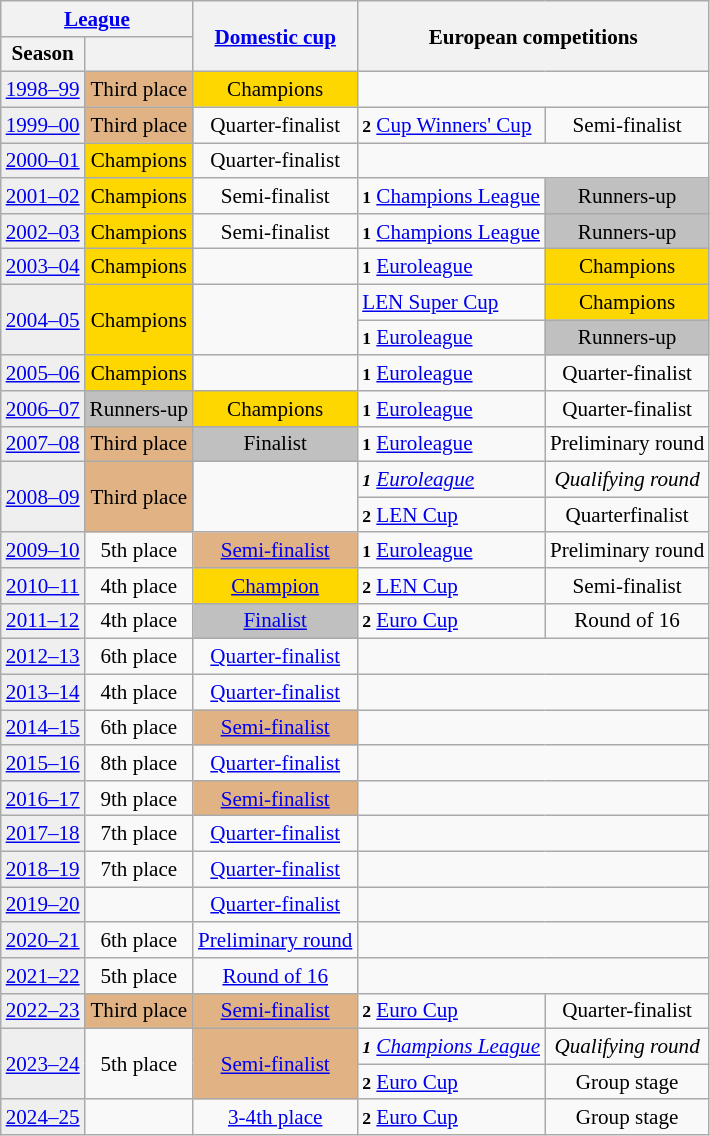<table class="wikitable" style="font-size:88%; text-align:center">
<tr>
<th colspan=2><a href='#'>League</a></th>
<th rowspan=2><a href='#'>Domestic cup</a></th>
<th colspan=2, rowspan=2>European competitions</th>
</tr>
<tr>
<th>Season</th>
<th></th>
</tr>
<tr>
<td style="background:#efefef;"><a href='#'>1998–99</a></td>
<td style="background:#e1b384">Third place</td>
<td style="background:gold">Champions</td>
<td colspan=2></td>
</tr>
<tr>
<td style="background:#efefef;"><a href='#'>1999–00</a></td>
<td style="background:#e1b384">Third place</td>
<td>Quarter-finalist</td>
<td align=left><small><strong>2</strong></small> <a href='#'>Cup Winners' Cup</a></td>
<td>Semi-finalist</td>
</tr>
<tr>
<td style="background:#efefef;"><a href='#'>2000–01</a></td>
<td style="background:gold">Champions</td>
<td>Quarter-finalist</td>
<td colspan=2></td>
</tr>
<tr>
<td style="background:#efefef;"><a href='#'>2001–02</a></td>
<td style="background:gold">Champions</td>
<td>Semi-finalist</td>
<td align=left><small><strong>1</strong></small> <a href='#'>Champions League</a></td>
<td bgcolor=silver>Runners-up</td>
</tr>
<tr>
<td style="background:#efefef;"><a href='#'>2002–03</a></td>
<td style="background:gold">Champions</td>
<td>Semi-finalist</td>
<td align=left><small><strong>1</strong></small> <a href='#'>Champions League</a></td>
<td bgcolor=silver>Runners-up</td>
</tr>
<tr>
<td style="background:#efefef;"><a href='#'>2003–04</a></td>
<td style="background:gold">Champions</td>
<td></td>
<td align=left><small><strong>1</strong></small> <a href='#'>Euroleague</a></td>
<td bgcolor=gold>Champions</td>
</tr>
<tr>
<td rowspan=2 style="background:#efefef;"><a href='#'>2004–05</a></td>
<td rowspan=2 style="background:gold">Champions</td>
<td rowspan=2></td>
<td align=left><a href='#'>LEN Super Cup</a></td>
<td bgcolor=gold>Champions</td>
</tr>
<tr>
<td align=left><small><strong>1</strong></small> <a href='#'>Euroleague</a></td>
<td bgcolor=silver>Runners-up</td>
</tr>
<tr>
<td style="background:#efefef;"><a href='#'>2005–06</a></td>
<td style="background:gold">Champions</td>
<td></td>
<td align=left><small><strong>1</strong></small> <a href='#'>Euroleague</a></td>
<td>Quarter-finalist</td>
</tr>
<tr>
<td style="background:#efefef;"><a href='#'>2006–07</a></td>
<td style="background:silver">Runners-up</td>
<td style="background:gold">Champions</td>
<td align=left><small><strong>1</strong></small> <a href='#'>Euroleague</a></td>
<td>Quarter-finalist</td>
</tr>
<tr>
<td style="background:#efefef;"><a href='#'>2007–08</a></td>
<td style="background:#e1b384">Third place</td>
<td style="background:silver">Finalist</td>
<td align=left><small><strong>1</strong></small> <a href='#'>Euroleague</a></td>
<td>Preliminary round</td>
</tr>
<tr>
<td rowspan=2 style="background:#efefef;"><a href='#'>2008–09</a></td>
<td rowspan=2 style="background:#e1b384">Third place</td>
<td rowspan=2></td>
<td align=left><small><strong><em>1</em></strong></small> <em><a href='#'>Euroleague</a></em></td>
<td><em>Qualifying round</em></td>
</tr>
<tr>
<td align=left><small><strong>2</strong></small> <a href='#'>LEN Cup</a></td>
<td>Quarterfinalist</td>
</tr>
<tr>
<td style="background:#efefef;"><a href='#'>2009–10</a></td>
<td>5th place</td>
<td style="background:#e1b384"><a href='#'>Semi-finalist</a></td>
<td align=left><small><strong>1</strong></small> <a href='#'>Euroleague</a></td>
<td>Preliminary round</td>
</tr>
<tr>
<td style="background:#efefef;"><a href='#'>2010–11</a></td>
<td>4th place</td>
<td style="background:gold"><a href='#'>Champion</a></td>
<td align=left><small><strong>2</strong></small> <a href='#'>LEN Cup</a></td>
<td>Semi-finalist</td>
</tr>
<tr>
<td style="background:#efefef;"><a href='#'>2011–12</a></td>
<td>4th place</td>
<td style="background:silver"><a href='#'>Finalist</a></td>
<td align=left><small><strong>2</strong></small> <a href='#'>Euro Cup</a></td>
<td>Round of 16</td>
</tr>
<tr>
<td style="background:#efefef;"><a href='#'>2012–13</a></td>
<td>6th place</td>
<td><a href='#'>Quarter-finalist</a></td>
<td colspan=2></td>
</tr>
<tr>
<td style="background:#efefef;"><a href='#'>2013–14</a></td>
<td>4th place</td>
<td><a href='#'>Quarter-finalist</a></td>
<td colspan=2></td>
</tr>
<tr>
<td style="background:#efefef;"><a href='#'>2014–15</a></td>
<td>6th place</td>
<td style="background:#e1b384"><a href='#'>Semi-finalist</a></td>
<td colspan=2></td>
</tr>
<tr>
<td style="background:#efefef;"><a href='#'>2015–16</a></td>
<td>8th place</td>
<td><a href='#'>Quarter-finalist</a></td>
<td colspan=2></td>
</tr>
<tr>
<td style="background:#efefef;"><a href='#'>2016–17</a></td>
<td>9th place</td>
<td style="background:#e1b384"><a href='#'>Semi-finalist</a></td>
<td colspan=2></td>
</tr>
<tr>
<td style="background:#efefef;"><a href='#'>2017–18</a></td>
<td>7th place</td>
<td><a href='#'>Quarter-finalist</a></td>
<td colspan=2></td>
</tr>
<tr>
<td style="background:#efefef;"><a href='#'>2018–19</a></td>
<td>7th place</td>
<td><a href='#'>Quarter-finalist</a></td>
<td colspan=2></td>
</tr>
<tr>
<td style="background:#efefef;"><a href='#'>2019–20</a></td>
<td></td>
<td><a href='#'>Quarter-finalist</a></td>
<td colspan=2></td>
</tr>
<tr>
<td style="background:#efefef;"><a href='#'>2020–21</a></td>
<td>6th place</td>
<td><a href='#'>Preliminary round</a></td>
<td colspan=2></td>
</tr>
<tr>
<td style="background:#efefef;"><a href='#'>2021–22</a></td>
<td>5th place</td>
<td><a href='#'>Round of 16</a></td>
<td colspan=2></td>
</tr>
<tr>
<td style="background:#efefef;"><a href='#'>2022–23</a></td>
<td style="background:#e1b384">Third place</td>
<td style="background:#e1b384"><a href='#'>Semi-finalist</a></td>
<td align=left><small><strong>2</strong></small> <a href='#'>Euro Cup</a></td>
<td>Quarter-finalist</td>
</tr>
<tr>
<td rowspan=2 style="background:#efefef;"><a href='#'>2023–24</a></td>
<td rowspan=2>5th place</td>
<td rowspan=2 style="background:#e1b384"><a href='#'>Semi-finalist</a></td>
<td align=left><small><strong><em>1</em></strong></small> <em><a href='#'>Champions League</a></em></td>
<td><em>Qualifying round</em></td>
</tr>
<tr>
<td align=left><small><strong>2</strong></small> <a href='#'>Euro Cup</a></td>
<td>Group stage</td>
</tr>
<tr>
<td style="background:#efefef;"><a href='#'>2024–25</a></td>
<td></td>
<td><a href='#'>3-4th place</a></td>
<td align=left><small><strong>2</strong></small> <a href='#'>Euro Cup</a></td>
<td>Group stage</td>
</tr>
</table>
